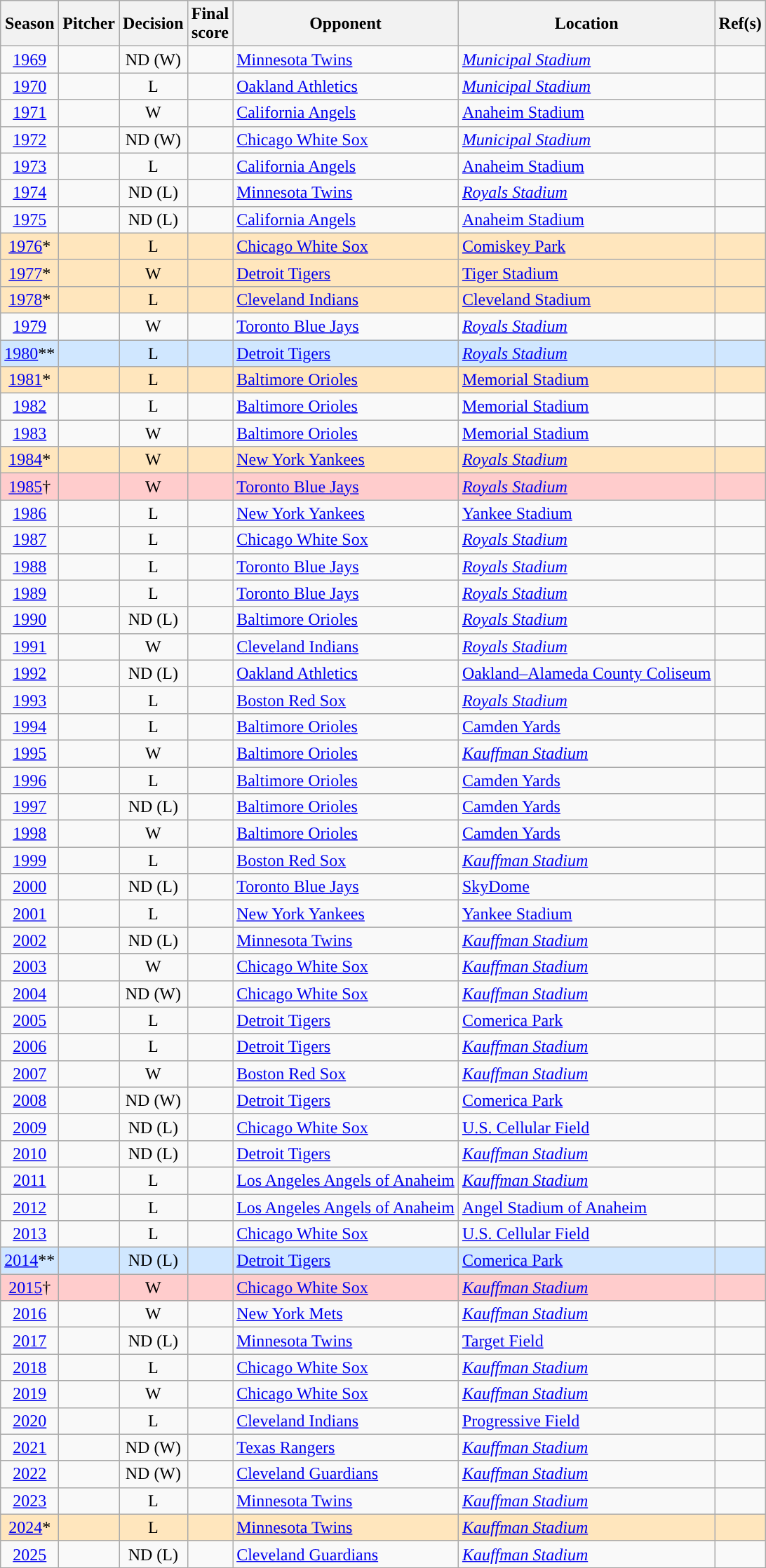<table class="wikitable sortable plainrowheaders">
<tr>
<th scope="col">Season</th>
<th scope="col">Pitcher</th>
<th scope="col">Decision</th>
<th scope="col">Final<br>score</th>
<th scope="col">Opponent</th>
<th scope="col">Location</th>
<th class="unsortable">Ref(s)</th>
</tr>
<tr>
<td align="center"><a href='#'>1969</a></td>
<td></td>
<td align="center">ND (W)</td>
<td align="center"></td>
<td><a href='#'>Minnesota Twins</a></td>
<td><em><a href='#'>Municipal Stadium</a></em></td>
<td align="center"></td>
</tr>
<tr>
<td align="center"><a href='#'>1970</a></td>
<td> </td>
<td align="center">L</td>
<td align="center"></td>
<td><a href='#'>Oakland Athletics</a></td>
<td><em><a href='#'>Municipal Stadium</a></em></td>
<td align="center"></td>
</tr>
<tr>
<td align="center"><a href='#'>1971</a></td>
<td></td>
<td align="center">W</td>
<td align="center"></td>
<td><a href='#'>California Angels</a></td>
<td><a href='#'>Anaheim Stadium</a></td>
<td align="center"></td>
</tr>
<tr>
<td align="center"><a href='#'>1972</a></td>
<td> </td>
<td align="center">ND (W)</td>
<td align="center"></td>
<td><a href='#'>Chicago White Sox</a></td>
<td><em><a href='#'>Municipal Stadium</a></em></td>
<td align="center"></td>
</tr>
<tr>
<td align="center"><a href='#'>1973</a></td>
<td></td>
<td align="center">L</td>
<td align="center"></td>
<td><a href='#'>California Angels</a></td>
<td><a href='#'>Anaheim Stadium</a></td>
<td align="center"></td>
</tr>
<tr>
<td align="center"><a href='#'>1974</a></td>
<td></td>
<td align="center">ND (L)</td>
<td align="center"></td>
<td><a href='#'>Minnesota Twins</a></td>
<td><em><a href='#'>Royals Stadium</a></em></td>
<td align="center"></td>
</tr>
<tr>
<td align="center"><a href='#'>1975</a></td>
<td> </td>
<td align="center">ND (L)</td>
<td align="center"></td>
<td><a href='#'>California Angels</a></td>
<td><a href='#'>Anaheim Stadium</a></td>
<td align="center"></td>
</tr>
<tr>
<td style="background-color: #FFE6BD" align="center"><a href='#'>1976</a>*</td>
<td style="background-color: #FFE6BD"> </td>
<td style="background-color: #FFE6BD" align="center">L</td>
<td style="background-color: #FFE6BD" align="center"></td>
<td style="background-color: #FFE6BD"><a href='#'>Chicago White Sox</a></td>
<td style="background-color: #FFE6BD"><a href='#'>Comiskey Park</a></td>
<td style="background-color: #FFE6BD" align="center"></td>
</tr>
<tr>
<td style="background-color: #FFE6BD" align="center"><a href='#'>1977</a>*</td>
<td style="background-color: #FFE6BD"> </td>
<td style="background-color: #FFE6BD" align="center">W</td>
<td style="background-color: #FFE6BD" align="center"></td>
<td style="background-color: #FFE6BD"><a href='#'>Detroit Tigers</a></td>
<td style="background-color: #FFE6BD"><a href='#'>Tiger Stadium</a></td>
<td style="background-color: #FFE6BD" align="center"></td>
</tr>
<tr>
<td style="background-color: #FFE6BD" align="center"><a href='#'>1978</a>*</td>
<td style="background-color: #FFE6BD"></td>
<td style="background-color: #FFE6BD" align="center">L</td>
<td style="background-color: #FFE6BD" align="center"></td>
<td style="background-color: #FFE6BD"><a href='#'>Cleveland Indians</a></td>
<td style="background-color: #FFE6BD"><a href='#'>Cleveland Stadium</a></td>
<td style="background-color: #FFE6BD" align="center"></td>
</tr>
<tr>
<td align="center"><a href='#'>1979</a></td>
<td> </td>
<td align="center">W</td>
<td align="center"></td>
<td><a href='#'>Toronto Blue Jays</a></td>
<td><em><a href='#'>Royals Stadium</a></em></td>
<td align="center"></td>
</tr>
<tr>
<td style="background-color: #D0E7FF" align="center"><a href='#'>1980</a>**</td>
<td style="background-color: #D0E7FF"> </td>
<td style="background-color: #D0E7FF" align="center">L</td>
<td style="background-color: #D0E7FF" align="center"></td>
<td style="background-color: #D0E7FF"><a href='#'>Detroit Tigers</a></td>
<td style="background-color: #D0E7FF"><em><a href='#'>Royals Stadium</a></em></td>
<td style="background-color: #D0E7FF" align="center"></td>
</tr>
<tr>
<td style="background-color: #FFE6BD" align="center"><a href='#'>1981</a>*</td>
<td style="background-color: #FFE6BD"></td>
<td style="background-color: #FFE6BD" align="center">L</td>
<td style="background-color: #FFE6BD" align="center"></td>
<td style="background-color: #FFE6BD"><a href='#'>Baltimore Orioles</a></td>
<td style="background-color: #FFE6BD"><a href='#'>Memorial Stadium</a></td>
<td style="background-color: #FFE6BD" align="center"></td>
</tr>
<tr>
<td align="center"><a href='#'>1982</a></td>
<td> </td>
<td align="center">L</td>
<td align="center"></td>
<td><a href='#'>Baltimore Orioles</a></td>
<td><a href='#'>Memorial Stadium</a></td>
<td align="center"></td>
</tr>
<tr>
<td align="center"><a href='#'>1983</a></td>
<td> </td>
<td align="center">W</td>
<td align="center"></td>
<td><a href='#'>Baltimore Orioles</a></td>
<td><a href='#'>Memorial Stadium</a></td>
<td align="center"></td>
</tr>
<tr>
<td style="background-color: #FFE6BD" align="center"><a href='#'>1984</a>*</td>
<td style="background-color: #FFE6BD"></td>
<td style="background-color: #FFE6BD" align="center">W</td>
<td style="background-color: #FFE6BD" align="center"></td>
<td style="background-color: #FFE6BD"><a href='#'>New York Yankees</a></td>
<td style="background-color: #FFE6BD"><em><a href='#'>Royals Stadium</a></em></td>
<td style="background-color: #FFE6BD" align="center"></td>
</tr>
<tr>
<td style="background-color: #FFCCCC" align="center"><a href='#'>1985</a>†</td>
<td style="background-color: #FFCCCC"> </td>
<td style="background-color: #FFCCCC" align="center">W</td>
<td style="background-color: #FFCCCC" align="center"></td>
<td style="background-color: #FFCCCC"><a href='#'>Toronto Blue Jays</a></td>
<td style="background-color: #FFCCCC"><em><a href='#'>Royals Stadium</a></em></td>
<td style="background-color: #FFCCCC" align="center"></td>
</tr>
<tr>
<td align="center"><a href='#'>1986</a></td>
<td> </td>
<td align="center">L</td>
<td align="center"></td>
<td><a href='#'>New York Yankees</a></td>
<td><a href='#'>Yankee Stadium</a></td>
<td align="center"></td>
</tr>
<tr>
<td align="center"><a href='#'>1987</a></td>
<td></td>
<td align="center">L</td>
<td align="center"></td>
<td><a href='#'>Chicago White Sox</a></td>
<td><em><a href='#'>Royals Stadium</a></em></td>
<td align="center"></td>
</tr>
<tr>
<td align="center"><a href='#'>1988</a></td>
<td></td>
<td align="center">L</td>
<td align="center"></td>
<td><a href='#'>Toronto Blue Jays</a></td>
<td><em><a href='#'>Royals Stadium</a></em></td>
<td align="center"></td>
</tr>
<tr>
<td align="center"><a href='#'>1989</a></td>
<td></td>
<td align="center">L</td>
<td align="center"></td>
<td><a href='#'>Toronto Blue Jays</a></td>
<td><em><a href='#'>Royals Stadium</a></em></td>
<td align="center"></td>
</tr>
<tr>
<td align="center"><a href='#'>1990</a></td>
<td> </td>
<td align="center">ND (L)</td>
<td align="center"></td>
<td><a href='#'>Baltimore Orioles</a></td>
<td><em><a href='#'>Royals Stadium</a></em></td>
<td align="center"></td>
</tr>
<tr>
<td align="center"><a href='#'>1991</a></td>
<td> </td>
<td align="center">W</td>
<td align="center"></td>
<td><a href='#'>Cleveland Indians</a></td>
<td><em><a href='#'>Royals Stadium</a></em></td>
<td align="center"></td>
</tr>
<tr>
<td align="center"><a href='#'>1992</a></td>
<td></td>
<td align="center">ND (L)</td>
<td align="center"></td>
<td><a href='#'>Oakland Athletics</a></td>
<td><a href='#'>Oakland–Alameda County Coliseum</a></td>
<td align="center"></td>
</tr>
<tr>
<td align="center"><a href='#'>1993</a></td>
<td> </td>
<td align="center">L</td>
<td align="center"></td>
<td><a href='#'>Boston Red Sox</a></td>
<td><em><a href='#'>Royals Stadium</a></em></td>
<td align="center"></td>
</tr>
<tr>
<td align="center"><a href='#'>1994</a></td>
<td> </td>
<td align="center">L</td>
<td align="center"></td>
<td><a href='#'>Baltimore Orioles</a></td>
<td><a href='#'>Camden Yards</a></td>
<td align="center"></td>
</tr>
<tr>
<td align="center"><a href='#'>1995</a></td>
<td> </td>
<td align="center">W</td>
<td align="center"></td>
<td><a href='#'>Baltimore Orioles</a></td>
<td><em><a href='#'>Kauffman Stadium</a></em></td>
<td align="center"></td>
</tr>
<tr>
<td align="center"><a href='#'>1996</a></td>
<td> </td>
<td align="center">L</td>
<td align="center"></td>
<td><a href='#'>Baltimore Orioles</a></td>
<td><a href='#'>Camden Yards</a></td>
<td align="center"></td>
</tr>
<tr>
<td align="center"><a href='#'>1997</a></td>
<td> </td>
<td align="center">ND (L)</td>
<td align="center"></td>
<td><a href='#'>Baltimore Orioles</a></td>
<td><a href='#'>Camden Yards</a></td>
<td align="center"></td>
</tr>
<tr>
<td align="center"><a href='#'>1998</a></td>
<td></td>
<td align="center">W</td>
<td align="center"></td>
<td><a href='#'>Baltimore Orioles</a></td>
<td><a href='#'>Camden Yards</a></td>
<td align="center"></td>
</tr>
<tr>
<td align="center"><a href='#'>1999</a></td>
<td> </td>
<td align="center">L</td>
<td align="center"></td>
<td><a href='#'>Boston Red Sox</a></td>
<td><em><a href='#'>Kauffman Stadium</a></em></td>
<td align="center"></td>
</tr>
<tr>
<td align="center"><a href='#'>2000</a></td>
<td></td>
<td align="center">ND (L)</td>
<td align="center"></td>
<td><a href='#'>Toronto Blue Jays</a></td>
<td><a href='#'>SkyDome</a></td>
<td align="center"></td>
</tr>
<tr>
<td align="center"><a href='#'>2001</a></td>
<td> </td>
<td align="center">L</td>
<td align="center"></td>
<td><a href='#'>New York Yankees</a></td>
<td><a href='#'>Yankee Stadium</a></td>
<td align="center"></td>
</tr>
<tr>
<td align="center"><a href='#'>2002</a></td>
<td> </td>
<td align="center">ND (L)</td>
<td align="center"></td>
<td><a href='#'>Minnesota Twins</a></td>
<td><em><a href='#'>Kauffman Stadium</a></em></td>
<td align="center"></td>
</tr>
<tr>
<td align="center"><a href='#'>2003</a></td>
<td></td>
<td align="center">W</td>
<td align="center"></td>
<td><a href='#'>Chicago White Sox</a></td>
<td><em><a href='#'>Kauffman Stadium</a></em></td>
<td align="center"></td>
</tr>
<tr>
<td align="center"><a href='#'>2004</a></td>
<td></td>
<td align="center">ND (W)</td>
<td align="center"></td>
<td><a href='#'>Chicago White Sox</a></td>
<td><em><a href='#'>Kauffman Stadium</a></em></td>
<td align="center"></td>
</tr>
<tr>
<td align="center"><a href='#'>2005</a></td>
<td></td>
<td align="center">L</td>
<td align="center"></td>
<td><a href='#'>Detroit Tigers</a></td>
<td><a href='#'>Comerica Park</a></td>
<td align="center"></td>
</tr>
<tr>
<td align="center"><a href='#'>2006</a></td>
<td></td>
<td align="center">L</td>
<td align="center"></td>
<td><a href='#'>Detroit Tigers</a></td>
<td><em><a href='#'>Kauffman Stadium</a></em></td>
<td align="center"></td>
</tr>
<tr>
<td align="center"><a href='#'>2007</a></td>
<td></td>
<td align="center">W</td>
<td align="center"></td>
<td><a href='#'>Boston Red Sox</a></td>
<td><em><a href='#'>Kauffman Stadium</a></em></td>
<td align="center"></td>
</tr>
<tr>
<td align="center"><a href='#'>2008</a></td>
<td> </td>
<td align="center">ND (W)</td>
<td align="center"></td>
<td><a href='#'>Detroit Tigers</a></td>
<td><a href='#'>Comerica Park</a></td>
<td align="center"></td>
</tr>
<tr>
<td align="center"><a href='#'>2009</a></td>
<td> </td>
<td align="center">ND (L)</td>
<td align="center"></td>
<td><a href='#'>Chicago White Sox</a></td>
<td><a href='#'>U.S. Cellular Field</a></td>
<td align="center"></td>
</tr>
<tr>
<td align=center><a href='#'>2010</a></td>
<td></td>
<td align=center>ND (L)</td>
<td align=center></td>
<td><a href='#'>Detroit Tigers</a></td>
<td><em><a href='#'>Kauffman Stadium</a></em></td>
<td align="center"></td>
</tr>
<tr>
<td align=center><a href='#'>2011</a></td>
<td></td>
<td align=center>L</td>
<td align=center></td>
<td><a href='#'>Los Angeles Angels of Anaheim</a></td>
<td><em><a href='#'>Kauffman Stadium</a></em></td>
<td align="center"></td>
</tr>
<tr>
<td align="center"><a href='#'>2012</a></td>
<td></td>
<td align="center">L</td>
<td align="center"></td>
<td><a href='#'>Los Angeles Angels of Anaheim</a></td>
<td><a href='#'>Angel Stadium of Anaheim</a></td>
<td align="center"></td>
</tr>
<tr>
<td align="center"><a href='#'>2013</a></td>
<td></td>
<td align="center">L</td>
<td align="center"></td>
<td><a href='#'>Chicago White Sox</a></td>
<td><a href='#'>U.S. Cellular Field</a></td>
<td align="center"></td>
</tr>
<tr>
<td style="background-color: #D0E7FF" align="center"><a href='#'>2014</a>**</td>
<td style="background-color: #D0E7FF"> </td>
<td style="background-color: #D0E7FF" align="center">ND (L)</td>
<td style="background-color: #D0E7FF" align="center"></td>
<td style="background-color: #D0E7FF"><a href='#'>Detroit Tigers</a></td>
<td style="background-color: #D0E7FF"><a href='#'>Comerica Park</a></td>
<td style="background-color: #D0E7FF" align="center"></td>
</tr>
<tr>
<td style="background-color: #FFCCCC" align="center"><a href='#'>2015</a>†</td>
<td style="background-color: #FFCCCC"></td>
<td style="background-color: #FFCCCC" align="center">W</td>
<td style="background-color: #FFCCCC" align="center"></td>
<td style="background-color: #FFCCCC"><a href='#'>Chicago White Sox</a></td>
<td style="background-color: #FFCCCC"><em><a href='#'>Kauffman Stadium</a></em></td>
<td style="background-color: #FFCCCC" align="center"></td>
</tr>
<tr>
<td align=center><a href='#'>2016</a></td>
<td></td>
<td align=center>W</td>
<td align=center></td>
<td><a href='#'>New York Mets</a></td>
<td><em><a href='#'>Kauffman Stadium</a></em></td>
<td align="center"></td>
</tr>
<tr>
<td align=center><a href='#'>2017</a></td>
<td></td>
<td align=center>ND (L)</td>
<td align=center></td>
<td><a href='#'>Minnesota Twins</a></td>
<td><a href='#'>Target Field</a></td>
<td align="center"></td>
</tr>
<tr>
<td align=center><a href='#'>2018</a></td>
<td> </td>
<td align=center>L</td>
<td align=center></td>
<td><a href='#'>Chicago White Sox</a></td>
<td><em><a href='#'>Kauffman Stadium</a></em></td>
<td align="center"></td>
</tr>
<tr>
<td align=center><a href='#'>2019</a></td>
<td></td>
<td align=center>W</td>
<td align=center></td>
<td><a href='#'>Chicago White Sox</a></td>
<td><em><a href='#'>Kauffman Stadium</a></em></td>
<td align="center"></td>
</tr>
<tr>
<td align=center><a href='#'>2020</a></td>
<td> </td>
<td align=center>L</td>
<td align=center></td>
<td><a href='#'>Cleveland Indians</a></td>
<td><a href='#'>Progressive Field</a></td>
<td align="center"></td>
</tr>
<tr>
<td align=center><a href='#'>2021</a></td>
<td> </td>
<td align=center>ND (W)</td>
<td align=center></td>
<td><a href='#'>Texas Rangers</a></td>
<td><em><a href='#'>Kauffman Stadium</a></em></td>
<td align=center></td>
</tr>
<tr>
<td align=center><a href='#'>2022</a></td>
<td> </td>
<td align=center>ND (W)</td>
<td align=center></td>
<td><a href='#'>Cleveland Guardians</a></td>
<td><em><a href='#'>Kauffman Stadium</a></em></td>
<td align=center></td>
</tr>
<tr>
<td align=center><a href='#'>2023</a></td>
<td> </td>
<td align=center>L</td>
<td align=center></td>
<td><a href='#'>Minnesota Twins</a></td>
<td><em><a href='#'>Kauffman Stadium</a></em></td>
<td align=center></td>
</tr>
<tr style="background-color: #FFE6BD">
<td align=center><a href='#'>2024</a>*</td>
<td></td>
<td align=center>L</td>
<td align=center></td>
<td><a href='#'>Minnesota Twins</a></td>
<td><em><a href='#'>Kauffman Stadium</a></em></td>
<td align=center></td>
</tr>
<tr>
<td align=center><a href='#'>2025</a></td>
<td> </td>
<td align=center>ND (L)</td>
<td align=center></td>
<td><a href='#'>Cleveland Guardians</a></td>
<td><em><a href='#'>Kauffman Stadium</a></em></td>
<td align=center></td>
</tr>
</table>
